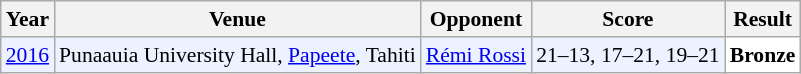<table class="sortable wikitable" style="font-size: 90%;">
<tr>
<th>Year</th>
<th>Venue</th>
<th>Opponent</th>
<th>Score</th>
<th>Result</th>
</tr>
<tr style="background:#ECF2FF">
<td align="center"><a href='#'>2016</a></td>
<td align="left">Punaauia University Hall, <a href='#'>Papeete</a>, Tahiti</td>
<td align="left"> <a href='#'>Rémi Rossi</a></td>
<td align="left">21–13, 17–21, 19–21</td>
<td style="text-align:left; background:white"> <strong>Bronze</strong></td>
</tr>
</table>
